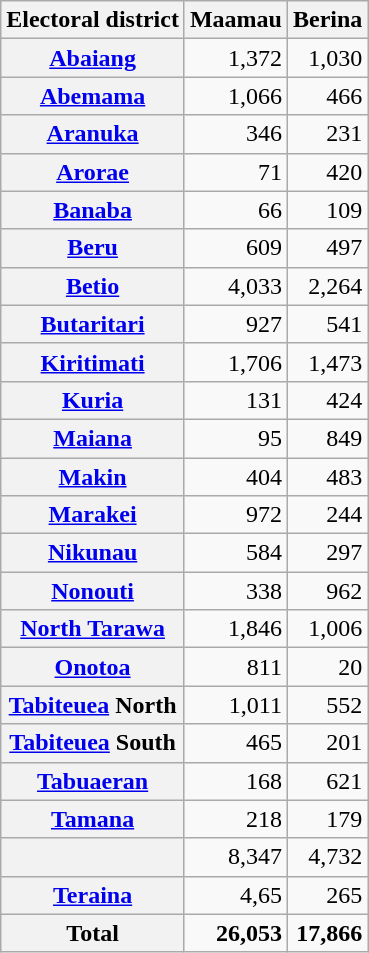<table class="wikitable sortable" style="text-align:right">
<tr>
<th>Electoral district</th>
<th>Maamau</th>
<th>Berina</th>
</tr>
<tr>
<th><a href='#'>Abaiang</a></th>
<td>1,372</td>
<td>1,030</td>
</tr>
<tr>
<th><a href='#'>Abemama</a></th>
<td>1,066</td>
<td>466</td>
</tr>
<tr>
<th><a href='#'>Aranuka</a></th>
<td>346</td>
<td>231</td>
</tr>
<tr>
<th><a href='#'>Arorae</a></th>
<td>71</td>
<td>420</td>
</tr>
<tr>
<th><a href='#'>Banaba</a></th>
<td>66</td>
<td>109</td>
</tr>
<tr>
<th><a href='#'>Beru</a></th>
<td>609</td>
<td>497</td>
</tr>
<tr>
<th><a href='#'>Betio</a></th>
<td>4,033</td>
<td>2,264</td>
</tr>
<tr>
<th><a href='#'>Butaritari</a></th>
<td>927</td>
<td>541</td>
</tr>
<tr>
<th><a href='#'>Kiritimati</a></th>
<td>1,706</td>
<td>1,473</td>
</tr>
<tr>
<th><a href='#'>Kuria</a></th>
<td>131</td>
<td>424</td>
</tr>
<tr>
<th><a href='#'>Maiana</a></th>
<td>95</td>
<td>849</td>
</tr>
<tr>
<th><a href='#'>Makin</a></th>
<td>404</td>
<td>483</td>
</tr>
<tr>
<th><a href='#'>Marakei</a></th>
<td>972</td>
<td>244</td>
</tr>
<tr>
<th><a href='#'>Nikunau</a></th>
<td>584</td>
<td>297</td>
</tr>
<tr>
<th><a href='#'>Nonouti</a></th>
<td>338</td>
<td>962</td>
</tr>
<tr>
<th><a href='#'>North Tarawa</a></th>
<td>1,846</td>
<td>1,006</td>
</tr>
<tr>
<th><a href='#'>Onotoa</a></th>
<td>811</td>
<td>20</td>
</tr>
<tr>
<th><a href='#'>Tabiteuea</a> North</th>
<td>1,011</td>
<td>552</td>
</tr>
<tr>
<th><a href='#'>Tabiteuea</a> South</th>
<td>465</td>
<td>201</td>
</tr>
<tr>
<th><a href='#'>Tabuaeran</a></th>
<td>168</td>
<td>621</td>
</tr>
<tr>
<th><a href='#'>Tamana</a></th>
<td>218</td>
<td>179</td>
</tr>
<tr>
<th><a href='#'></a></th>
<td>8,347</td>
<td>4,732</td>
</tr>
<tr>
<th><a href='#'>Teraina</a></th>
<td>4,65</td>
<td>265</td>
</tr>
<tr class="sortbottom">
<th>Total</th>
<td><strong>26,053</strong></td>
<td><strong>17,866</strong></td>
</tr>
</table>
